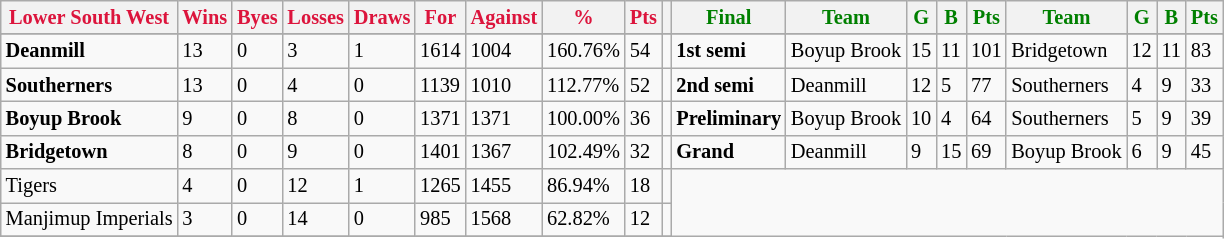<table style="font-size: 85%; text-align: left;" class="wikitable">
<tr>
<th style="color:crimson">Lower South West</th>
<th style="color:crimson">Wins</th>
<th style="color:crimson">Byes</th>
<th style="color:crimson">Losses</th>
<th style="color:crimson">Draws</th>
<th style="color:crimson">For</th>
<th style="color:crimson">Against</th>
<th style="color:crimson">%</th>
<th style="color:crimson">Pts</th>
<th></th>
<th style="color:green">Final</th>
<th style="color:green">Team</th>
<th style="color:green">G</th>
<th style="color:green">B</th>
<th style="color:green">Pts</th>
<th style="color:green">Team</th>
<th style="color:green">G</th>
<th style="color:green">B</th>
<th style="color:green">Pts</th>
</tr>
<tr>
</tr>
<tr>
</tr>
<tr>
<td><strong>	Deanmill	</strong></td>
<td>13</td>
<td>0</td>
<td>3</td>
<td>1</td>
<td>1614</td>
<td>1004</td>
<td>160.76%</td>
<td>54</td>
<td></td>
<td><strong>1st semi</strong></td>
<td>Boyup Brook</td>
<td>15</td>
<td>11</td>
<td>101</td>
<td>Bridgetown</td>
<td>12</td>
<td>11</td>
<td>83</td>
</tr>
<tr>
<td><strong>	Southerners	</strong></td>
<td>13</td>
<td>0</td>
<td>4</td>
<td>0</td>
<td>1139</td>
<td>1010</td>
<td>112.77%</td>
<td>52</td>
<td></td>
<td><strong>2nd semi</strong></td>
<td>Deanmill</td>
<td>12</td>
<td>5</td>
<td>77</td>
<td>Southerners</td>
<td>4</td>
<td>9</td>
<td>33</td>
</tr>
<tr>
<td><strong>	Boyup Brook	</strong></td>
<td>9</td>
<td>0</td>
<td>8</td>
<td>0</td>
<td>1371</td>
<td>1371</td>
<td>100.00%</td>
<td>36</td>
<td></td>
<td><strong>Preliminary</strong></td>
<td>Boyup Brook</td>
<td>10</td>
<td>4</td>
<td>64</td>
<td>Southerners</td>
<td>5</td>
<td>9</td>
<td>39</td>
</tr>
<tr>
<td><strong>	Bridgetown	</strong></td>
<td>8</td>
<td>0</td>
<td>9</td>
<td>0</td>
<td>1401</td>
<td>1367</td>
<td>102.49%</td>
<td>32</td>
<td></td>
<td><strong>Grand</strong></td>
<td>Deanmill</td>
<td>9</td>
<td>15</td>
<td>69</td>
<td>Boyup Brook</td>
<td>6</td>
<td>9</td>
<td>45</td>
</tr>
<tr>
<td>Tigers</td>
<td>4</td>
<td>0</td>
<td>12</td>
<td>1</td>
<td>1265</td>
<td>1455</td>
<td>86.94%</td>
<td>18</td>
<td></td>
</tr>
<tr>
<td>Manjimup Imperials</td>
<td>3</td>
<td>0</td>
<td>14</td>
<td>0</td>
<td>985</td>
<td>1568</td>
<td>62.82%</td>
<td>12</td>
<td></td>
</tr>
<tr>
</tr>
</table>
